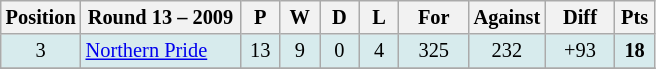<table class="wikitable" style="text-align:center; font-size:85%;">
<tr>
<th width=40 abbr="Position">Position</th>
<th width=100>Round 13 – 2009</th>
<th width=20 abbr="Played">P</th>
<th width=20 abbr="Won">W</th>
<th width=20 abbr="Drawn">D</th>
<th width=20 abbr="Lost">L</th>
<th width=40 abbr="Points for">For</th>
<th width=40 abbr="Points against">Against</th>
<th width=40 abbr="Points difference">Diff</th>
<th width=20 abbr="Points">Pts</th>
</tr>
<tr style="background: #d7ebed;">
<td>3</td>
<td style="text-align:left;"> <a href='#'>Northern Pride</a></td>
<td>13</td>
<td>9</td>
<td>0</td>
<td>4</td>
<td>325</td>
<td>232</td>
<td>+93</td>
<td><strong>18</strong></td>
</tr>
<tr>
</tr>
</table>
